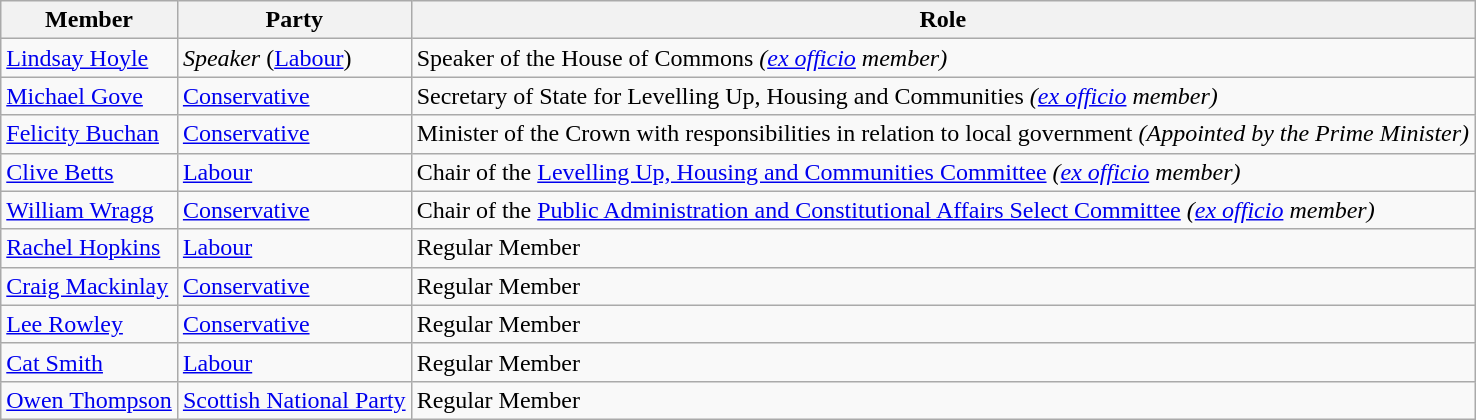<table class="wikitable">
<tr>
<th>Member</th>
<th>Party</th>
<th>Role</th>
</tr>
<tr>
<td><a href='#'>Lindsay Hoyle</a></td>
<td><em>Speaker</em> (<a href='#'>Labour</a>)</td>
<td>Speaker of the House of Commons <em>(<a href='#'>ex officio</a> member)</em></td>
</tr>
<tr>
<td><a href='#'>Michael Gove</a></td>
<td><a href='#'>Conservative</a></td>
<td>Secretary of State for Levelling Up, Housing and Communities <em>(<a href='#'>ex officio</a> member)</em></td>
</tr>
<tr>
<td><a href='#'>Felicity Buchan</a></td>
<td><a href='#'>Conservative</a></td>
<td>Minister of the Crown with responsibilities in relation to local government <em>(Appointed by the Prime Minister)</em></td>
</tr>
<tr>
<td><a href='#'>Clive Betts</a></td>
<td><a href='#'>Labour</a></td>
<td>Chair of the <a href='#'>Levelling Up, Housing and Communities Committee</a> <em>(<a href='#'>ex officio</a> member)</em></td>
</tr>
<tr>
<td><a href='#'>William Wragg</a></td>
<td><a href='#'>Conservative</a></td>
<td>Chair of the <a href='#'>Public Administration and Constitutional Affairs Select Committee</a> <em>(<a href='#'>ex officio</a> member)</em></td>
</tr>
<tr>
<td><a href='#'>Rachel Hopkins</a></td>
<td><a href='#'>Labour</a></td>
<td>Regular Member</td>
</tr>
<tr>
<td><a href='#'>Craig Mackinlay</a></td>
<td><a href='#'>Conservative</a></td>
<td>Regular Member</td>
</tr>
<tr>
<td><a href='#'>Lee Rowley</a></td>
<td><a href='#'>Conservative</a></td>
<td>Regular Member</td>
</tr>
<tr>
<td><a href='#'>Cat Smith</a></td>
<td><a href='#'>Labour</a></td>
<td>Regular Member</td>
</tr>
<tr>
<td><a href='#'>Owen Thompson</a></td>
<td><a href='#'>Scottish National Party</a></td>
<td>Regular Member</td>
</tr>
</table>
